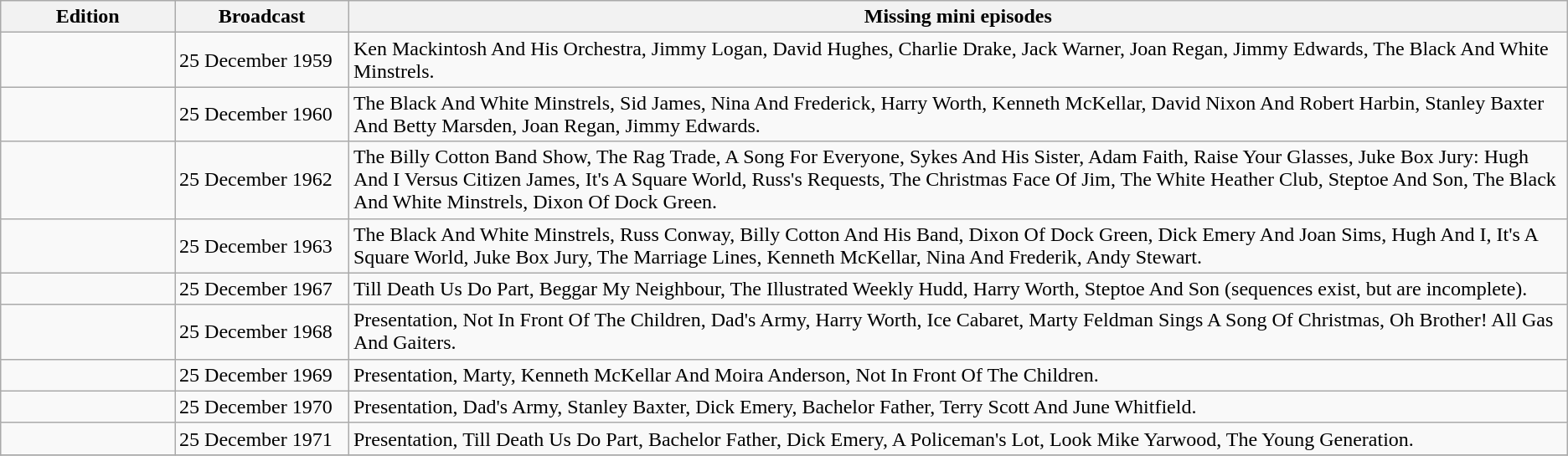<table class="wikitable">
<tr>
<th style="width:10%;">Edition</th>
<th style="width:10%;">Broadcast</th>
<th style="width:70%;">Missing mini episodes</th>
</tr>
<tr>
<td></td>
<td>25 December 1959</td>
<td>Ken Mackintosh And His Orchestra, Jimmy Logan, David Hughes, Charlie Drake, Jack Warner, Joan Regan, Jimmy Edwards, The Black And White Minstrels.</td>
</tr>
<tr>
<td></td>
<td>25 December 1960</td>
<td>The Black And White Minstrels, Sid James, Nina And Frederick, Harry Worth, Kenneth McKellar, David Nixon And Robert Harbin, Stanley Baxter And Betty Marsden, Joan Regan, Jimmy Edwards.</td>
</tr>
<tr>
<td></td>
<td>25 December 1962</td>
<td>The Billy Cotton Band Show, The Rag Trade, A Song For Everyone, Sykes And His Sister,  Adam Faith, Raise Your Glasses, Juke Box Jury: Hugh And I Versus Citizen James, It's A Square World, Russ's Requests, The Christmas Face Of Jim, The White Heather Club, Steptoe And Son, The Black And White Minstrels, Dixon Of Dock Green.</td>
</tr>
<tr>
<td></td>
<td>25 December 1963</td>
<td>The Black And White Minstrels, Russ Conway, Billy Cotton And His Band, Dixon Of Dock Green, Dick Emery And Joan Sims, Hugh And I, It's A Square World, Juke Box Jury, The Marriage Lines, Kenneth McKellar, Nina And Frederik, Andy Stewart.</td>
</tr>
<tr>
<td></td>
<td>25 December 1967</td>
<td>Till Death Us Do Part, Beggar My Neighbour, The Illustrated Weekly Hudd, Harry Worth, Steptoe And Son (sequences exist, but are incomplete).</td>
</tr>
<tr>
<td></td>
<td>25 December 1968</td>
<td>Presentation, Not In Front Of The Children, Dad's Army, Harry Worth, Ice Cabaret, Marty Feldman Sings A Song Of Christmas, Oh Brother! All Gas And Gaiters.</td>
</tr>
<tr>
<td></td>
<td>25 December 1969</td>
<td>Presentation, Marty, Kenneth McKellar And Moira Anderson, Not In Front Of The Children.</td>
</tr>
<tr>
<td></td>
<td>25 December 1970</td>
<td>Presentation, Dad's Army, Stanley Baxter, Dick Emery, Bachelor Father, Terry Scott And June Whitfield.</td>
</tr>
<tr>
<td></td>
<td>25 December 1971</td>
<td>Presentation, Till Death Us Do Part, Bachelor Father, Dick Emery, A Policeman's Lot, Look Mike Yarwood, The Young Generation.</td>
</tr>
<tr>
</tr>
</table>
